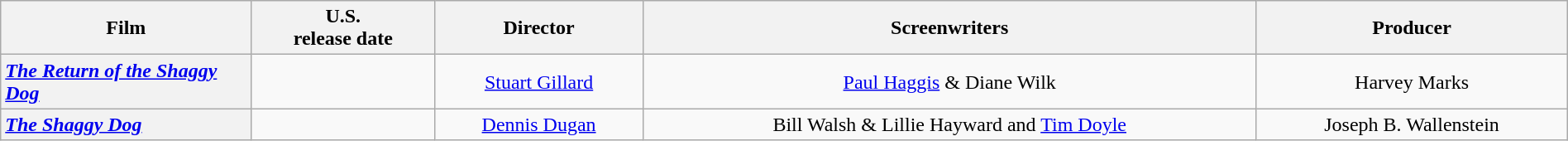<table class="wikitable plainrowheaders" style="text-align:center" width=100%>
<tr>
<th scope="col" style="width:16%;">Film</th>
<th scope="col">U.S. <br>release date</th>
<th scope="col">Director</th>
<th scope="col">Screenwriters</th>
<th scope="col">Producer</th>
</tr>
<tr>
<th scope="row" style="text-align:left"><em><a href='#'>The Return of the Shaggy Dog</a></em></th>
<td style="text-align:center"></td>
<td><a href='#'>Stuart Gillard</a></td>
<td><a href='#'>Paul Haggis</a> & Diane Wilk</td>
<td>Harvey Marks</td>
</tr>
<tr>
<th scope="row" style="text-align:left"><em><a href='#'>The Shaggy Dog</a></em></th>
<td style="text-align:center"></td>
<td><a href='#'>Dennis Dugan</a></td>
<td>Bill Walsh & Lillie Hayward and <a href='#'>Tim Doyle</a></td>
<td>Joseph B. Wallenstein</td>
</tr>
</table>
